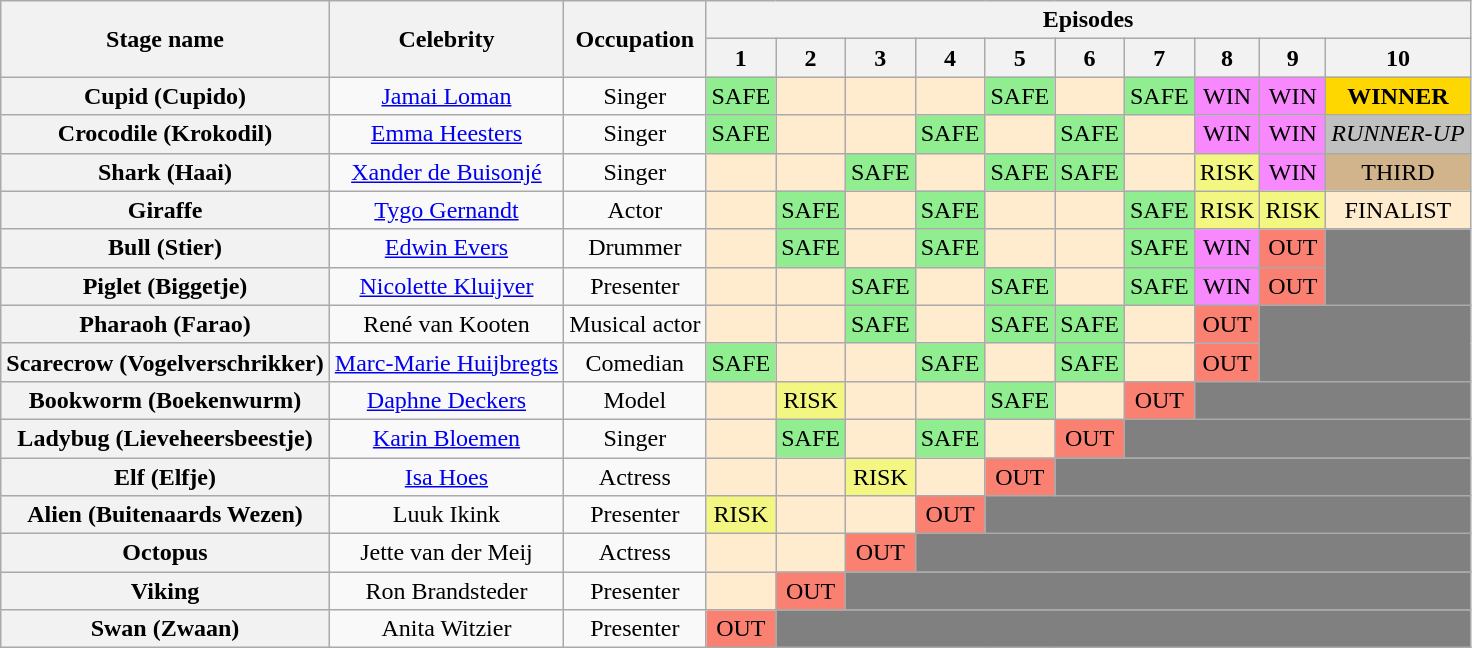<table class="wikitable" style="text-align:center; ">
<tr>
<th rowspan=2>Stage name</th>
<th rowspan=2>Celebrity</th>
<th rowspan=2>Occupation</th>
<th colspan="10">Episodes</th>
</tr>
<tr>
<th>1</th>
<th>2</th>
<th>3</th>
<th>4</th>
<th>5</th>
<th>6</th>
<th>7</th>
<th>8</th>
<th>9</th>
<th>10</th>
</tr>
<tr>
<th>Cupid (Cupido)</th>
<td><a href='#'>Jamai Loman</a></td>
<td>Singer</td>
<td bgcolor=lightgreen>SAFE</td>
<td bgcolor="#FFEBCD"></td>
<td bgcolor="#FFEBCD"></td>
<td bgcolor="#FFEBCD"></td>
<td bgcolor=lightgreen>SAFE</td>
<td bgcolor="#FFEBCD"></td>
<td bgcolor=lightgreen>SAFE</td>
<td bgcolor="#F888FD">WIN</td>
<td bgcolor="#F888FD">WIN</td>
<td bgcolor="gold"><strong>WINNER</strong></td>
</tr>
<tr>
<th>Crocodile (Krokodil)</th>
<td><a href='#'>Emma Heesters</a></td>
<td>Singer</td>
<td bgcolor=lightgreen>SAFE</td>
<td bgcolor="#FFEBCD"></td>
<td bgcolor="#FFEBCD"></td>
<td bgcolor=lightgreen>SAFE</td>
<td bgcolor="#FFEBCD"></td>
<td bgcolor=lightgreen>SAFE</td>
<td bgcolor="#FFEBCD"></td>
<td bgcolor="#F888FD">WIN</td>
<td bgcolor="#F888FD">WIN</td>
<td bgcolor="silver"><em>RUNNER-UP</em></td>
</tr>
<tr>
<th>Shark (Haai)</th>
<td><a href='#'>Xander de Buisonjé</a></td>
<td>Singer</td>
<td bgcolor="#FFEBCD"></td>
<td bgcolor="#FFEBCD"></td>
<td bgcolor=lightgreen>SAFE</td>
<td bgcolor="#FFEBCD"></td>
<td bgcolor=lightgreen>SAFE</td>
<td bgcolor=lightgreen>SAFE</td>
<td bgcolor="#FFEBCD"></td>
<td bgcolor="#F3F781">RISK</td>
<td bgcolor="#F888FD">WIN</td>
<td bgcolor="tan">THIRD</td>
</tr>
<tr>
<th>Giraffe</th>
<td><a href='#'>Tygo Gernandt</a></td>
<td>Actor</td>
<td bgcolor="#FFEBCD"></td>
<td bgcolor=lightgreen>SAFE</td>
<td bgcolor="#FFEBCD"></td>
<td bgcolor=lightgreen>SAFE</td>
<td bgcolor="#FFEBCD"></td>
<td bgcolor="#FFEBCD"></td>
<td bgcolor=lightgreen>SAFE</td>
<td bgcolor="#F3F781">RISK</td>
<td bgcolor="#F3F781">RISK</td>
<td bgcolor="#FFEBCD">FINALIST</td>
</tr>
<tr>
<th>Bull (Stier)</th>
<td><a href='#'>Edwin Evers</a></td>
<td>Drummer</td>
<td bgcolor="#FFEBCD"></td>
<td bgcolor=lightgreen>SAFE</td>
<td bgcolor="#FFEBCD"></td>
<td bgcolor=lightgreen>SAFE</td>
<td bgcolor="#FFEBCD"></td>
<td bgcolor="#FFEBCD"></td>
<td bgcolor=lightgreen>SAFE</td>
<td bgcolor="#F888FD">WIN</td>
<td bgcolor="salmon">OUT</td>
<td rowspan="2" bgcolor="grey"></td>
</tr>
<tr>
<th>Piglet (Biggetje)</th>
<td><a href='#'>Nicolette Kluijver</a></td>
<td>Presenter</td>
<td bgcolor="#FFEBCD"></td>
<td bgcolor="#FFEBCD"></td>
<td bgcolor="lightgreen">SAFE</td>
<td bgcolor="#FFEBCD"></td>
<td bgcolor=lightgreen>SAFE</td>
<td bgcolor="#FFEBCD"></td>
<td bgcolor=lightgreen>SAFE</td>
<td bgcolor="#F888FD">WIN</td>
<td bgcolor="salmon">OUT</td>
</tr>
<tr>
<th>Pharaoh (Farao)</th>
<td>René van Kooten</td>
<td>Musical actor</td>
<td bgcolor="#FFEBCD"></td>
<td bgcolor="#FFEBCD"></td>
<td bgcolor=lightgreen>SAFE</td>
<td bgcolor="#FFEBCD"></td>
<td bgcolor=lightgreen>SAFE</td>
<td bgcolor=lightgreen>SAFE</td>
<td bgcolor="#FFEBCD"></td>
<td bgcolor="salmon">OUT</td>
<td rowspan="2" colspan="2" bgcolor="grey"></td>
</tr>
<tr>
<th>Scarecrow (Vogelverschrikker)</th>
<td><a href='#'>Marc-Marie Huijbregts</a></td>
<td>Comedian</td>
<td bgcolor=lightgreen>SAFE</td>
<td bgcolor="#FFEBCD"></td>
<td bgcolor="#FFEBCD"></td>
<td bgcolor=lightgreen>SAFE</td>
<td bgcolor="#FFEBCD"></td>
<td bgcolor=lightgreen>SAFE</td>
<td bgcolor="#FFEBCD"></td>
<td bgcolor="salmon">OUT</td>
</tr>
<tr>
<th>Bookworm (Boekenwurm)</th>
<td><a href='#'>Daphne Deckers</a></td>
<td>Model</td>
<td bgcolor="#FFEBCD"></td>
<td bgcolor="#F3F781">RISK</td>
<td bgcolor="#FFEBCD"></td>
<td bgcolor="#FFEBCD"></td>
<td bgcolor=lightgreen>SAFE</td>
<td bgcolor="#FFEBCD"></td>
<td bgcolor="salmon">OUT</td>
<td colspan="3" bgcolor="grey"></td>
</tr>
<tr>
<th>Ladybug (Lieveheersbeestje)</th>
<td><a href='#'>Karin Bloemen</a></td>
<td>Singer</td>
<td bgcolor="#FFEBCD"></td>
<td bgcolor=lightgreen>SAFE</td>
<td bgcolor="#FFEBCD"></td>
<td bgcolor=lightgreen>SAFE</td>
<td bgcolor="#FFEBCD"></td>
<td bgcolor="salmon">OUT</td>
<td colspan="4"bgcolor="grey"></td>
</tr>
<tr>
<th>Elf (Elfje)</th>
<td><a href='#'>Isa Hoes</a></td>
<td>Actress</td>
<td bgcolor="#FFEBCD"></td>
<td bgcolor="#FFEBCD"></td>
<td bgcolor="#F3F781">RISK</td>
<td bgcolor="#FFEBCD"></td>
<td bgcolor="salmon">OUT</td>
<td colspan="5" bgcolor=grey></td>
</tr>
<tr>
<th>Alien (Buitenaards Wezen)</th>
<td>Luuk Ikink</td>
<td>Presenter</td>
<td bgcolor="#F3F781">RISK</td>
<td bgcolor="#FFEBCD"></td>
<td bgcolor="#FFEBCD"></td>
<td bgcolor="salmon">OUT</td>
<td colspan="6" bgcolor=grey></td>
</tr>
<tr>
<th>Octopus</th>
<td>Jette van der Meij</td>
<td>Actress</td>
<td bgcolor="#FFEBCD"></td>
<td bgcolor="#FFEBCD"></td>
<td bgcolor="salmon">OUT</td>
<td colspan="7" bgcolor=grey></td>
</tr>
<tr>
<th>Viking</th>
<td>Ron Brandsteder</td>
<td>Presenter</td>
<td bgcolor="#FFEBCD"></td>
<td bgcolor="salmon">OUT</td>
<td colspan="8" bgcolor=grey></td>
</tr>
<tr>
<th>Swan (Zwaan)</th>
<td>Anita Witzier</td>
<td>Presenter</td>
<td bgcolor="salmon">OUT</td>
<td colspan="9" bgcolor=grey></td>
</tr>
</table>
